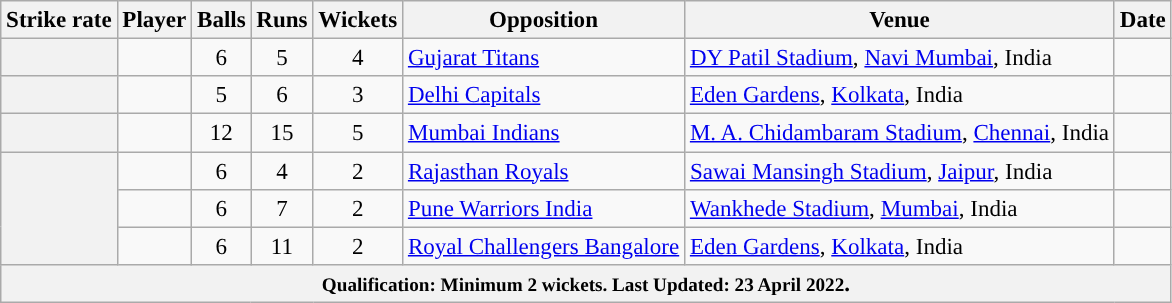<table class="wikitable sortable" style="text-align:left;font-size:96%;">
<tr>
<th>Strike rate</th>
<th>Player</th>
<th>Balls</th>
<th>Runs</th>
<th>Wickets</th>
<th>Opposition</th>
<th>Venue</th>
<th>Date</th>
</tr>
<tr>
<th scope=row style=text-align:center;></th>
<td></td>
<td align=center>6</td>
<td align=center>5</td>
<td align=center>4</td>
<td><a href='#'>Gujarat Titans</a></td>
<td><a href='#'>DY Patil Stadium</a>, <a href='#'>Navi Mumbai</a>, India</td>
<td></td>
</tr>
<tr>
<th scope=row style=text-align:center;></th>
<td></td>
<td align=center>5</td>
<td align=center>6</td>
<td align=center>3</td>
<td><a href='#'>Delhi Capitals</a></td>
<td><a href='#'>Eden Gardens</a>, <a href='#'>Kolkata</a>, India</td>
<td></td>
</tr>
<tr>
<th scope=row style=text-align:center;></th>
<td></td>
<td align=center>12</td>
<td align=center>15</td>
<td align=center>5</td>
<td><a href='#'>Mumbai Indians</a></td>
<td><a href='#'>M. A. Chidambaram Stadium</a>, <a href='#'>Chennai</a>, India</td>
<td></td>
</tr>
<tr>
<th scope=row style=text-align:center; rowspan=3></th>
<td></td>
<td align=center>6</td>
<td align=center>4</td>
<td align=center>2</td>
<td><a href='#'>Rajasthan Royals</a></td>
<td><a href='#'>Sawai Mansingh Stadium</a>, <a href='#'>Jaipur</a>, India</td>
<td></td>
</tr>
<tr>
<td></td>
<td align=center>6</td>
<td align=center>7</td>
<td align=center>2</td>
<td><a href='#'>Pune Warriors India</a></td>
<td><a href='#'>Wankhede Stadium</a>, <a href='#'>Mumbai</a>, India</td>
<td></td>
</tr>
<tr>
<td></td>
<td align=center>6</td>
<td align=center>11</td>
<td align=center>2</td>
<td><a href='#'>Royal Challengers Bangalore</a></td>
<td><a href='#'>Eden Gardens</a>, <a href='#'>Kolkata</a>, India</td>
<td></td>
</tr>
<tr class=sortbottom>
<th colspan=9><small>Qualification: Minimum 2 wickets. Last Updated: 23 April 2022</small>.</th>
</tr>
</table>
